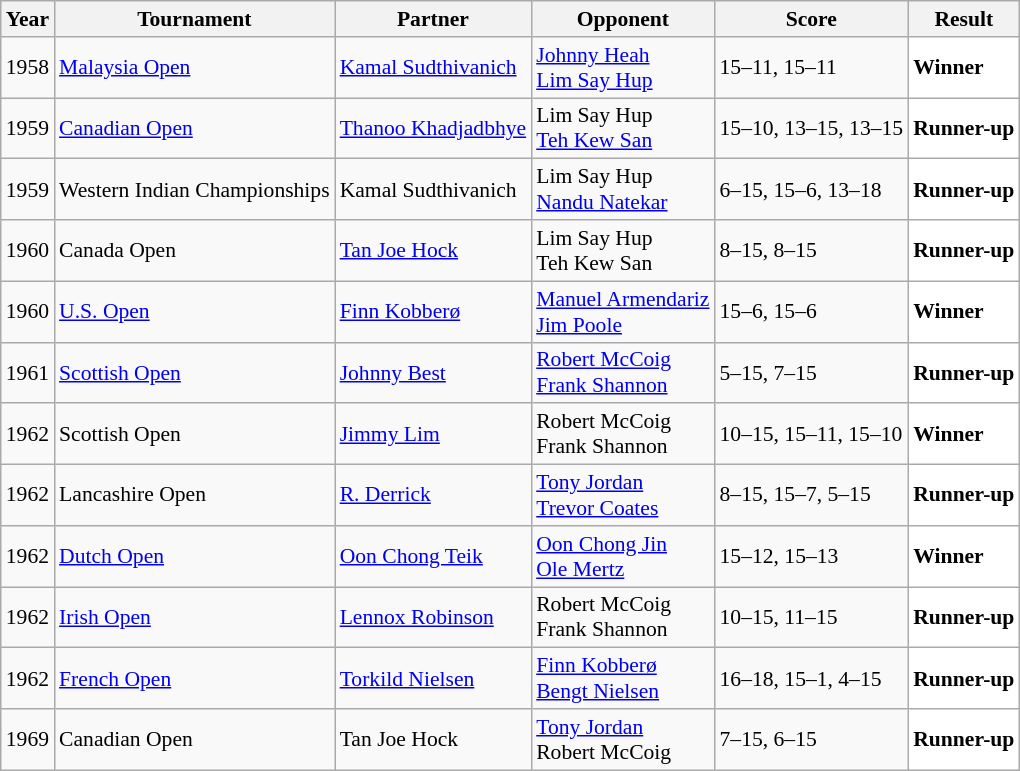<table class="sortable wikitable" style="font-size: 90%;">
<tr>
<th>Year</th>
<th>Tournament</th>
<th>Partner</th>
<th>Opponent</th>
<th>Score</th>
<th>Result</th>
</tr>
<tr>
<td align="center">1958</td>
<td align="left"><a href='#'>Malaysia Open</a></td>
<td align="left"> <a href='#'>Kamal Sudthivanich</a></td>
<td align="left"> <a href='#'>Johnny Heah</a><br> <a href='#'>Lim Say Hup</a></td>
<td align="left">15–11, 15–11</td>
<td style="text-align:left; background:white"> <strong>Winner</strong></td>
</tr>
<tr>
<td align="center">1959</td>
<td align="left"><a href='#'>Canadian Open</a></td>
<td align="left"> <a href='#'>Thanoo Khadjadbhye</a></td>
<td align="left"> Lim Say Hup<br> <a href='#'>Teh Kew San</a></td>
<td align="left">15–10, 13–15, 13–15</td>
<td style="text-align:left; background:white"> <strong>Runner-up</strong></td>
</tr>
<tr>
<td align="center">1959</td>
<td align="left">Western Indian Championships</td>
<td align="left"> Kamal Sudthivanich</td>
<td align="left"> Lim Say Hup<br> <a href='#'>Nandu Natekar</a></td>
<td align="left">6–15, 15–6, 13–18</td>
<td style="text-align:left; background:white"> <strong>Runner-up</strong></td>
</tr>
<tr>
<td align="center">1960</td>
<td align="left">Canada Open</td>
<td align="left"> <a href='#'>Tan Joe Hock</a></td>
<td align="left"> Lim Say Hup<br> Teh Kew San</td>
<td align="left">8–15, 8–15</td>
<td style="text-align:left; background:white"> <strong>Runner-up</strong></td>
</tr>
<tr>
<td align="center">1960</td>
<td align="left"><a href='#'>U.S. Open</a></td>
<td align="left"> <a href='#'>Finn Kobberø</a></td>
<td align="left"> <a href='#'>Manuel Armendariz</a><br> <a href='#'>Jim Poole</a></td>
<td align="left">15–6, 15–6</td>
<td style="text-align:left; background:white"> <strong>Winner</strong></td>
</tr>
<tr>
<td align="center">1961</td>
<td align="left"><a href='#'>Scottish Open</a></td>
<td align="left"> <a href='#'>Johnny Best</a></td>
<td align="left"> <a href='#'>Robert McCoig</a><br> <a href='#'>Frank Shannon</a></td>
<td align="left">5–15, 7–15</td>
<td style="text-align:left; background:white"> <strong>Runner-up</strong></td>
</tr>
<tr>
<td align="center">1962</td>
<td align="left">Scottish Open</td>
<td align="left"> <a href='#'>Jimmy Lim</a></td>
<td align="left"> Robert McCoig<br> Frank Shannon</td>
<td align="left">10–15, 15–11, 15–10</td>
<td style="text-align:left; background:white"> <strong>Winner</strong></td>
</tr>
<tr>
<td align="center">1962</td>
<td align="left">Lancashire Open</td>
<td align="left"> <a href='#'>R. Derrick</a></td>
<td align="left"> <a href='#'>Tony Jordan</a><br> <a href='#'>Trevor Coates</a></td>
<td align="left">8–15, 15–7, 5–15</td>
<td style="text-align:left; background:white"> <strong>Runner-up</strong></td>
</tr>
<tr>
<td align="center">1962</td>
<td align="left"><a href='#'>Dutch Open</a></td>
<td align="left"> <a href='#'>Oon Chong Teik</a></td>
<td align="left"> <a href='#'>Oon Chong Jin</a><br> <a href='#'>Ole Mertz</a></td>
<td align="left">15–12, 15–13</td>
<td style="text-align:left; background:white"> <strong>Winner</strong></td>
</tr>
<tr>
<td align="center">1962</td>
<td align="left"><a href='#'>Irish Open</a></td>
<td align="left"> <a href='#'>Lennox Robinson</a></td>
<td align="left"> Robert McCoig<br> Frank Shannon</td>
<td align="left">10–15, 11–15</td>
<td style="text-align:left; background:white"> <strong>Runner-up</strong></td>
</tr>
<tr>
<td align="center">1962</td>
<td align="left"><a href='#'>French Open</a></td>
<td align="left"> <a href='#'>Torkild Nielsen</a></td>
<td align="left"> <a href='#'>Finn Kobberø</a><br> <a href='#'>Bengt Nielsen</a></td>
<td align="left">16–18, 15–1, 4–15</td>
<td style="text-align:left; background:white"> <strong>Runner-up</strong></td>
</tr>
<tr>
<td align="center">1969</td>
<td align="left">Canadian Open</td>
<td align="left"> Tan Joe Hock</td>
<td align="left"> <a href='#'>Tony Jordan</a><br> Robert McCoig</td>
<td align="left">7–15, 6–15</td>
<td style="text-align:left; background:white"> <strong>Runner-up</strong></td>
</tr>
</table>
